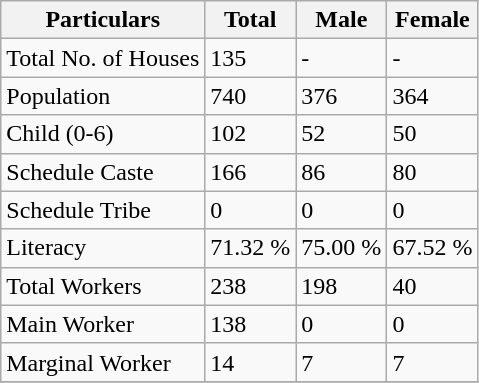<table class="wikitable sortable">
<tr>
<th>Particulars</th>
<th>Total</th>
<th>Male</th>
<th>Female</th>
</tr>
<tr>
<td>Total No. of Houses</td>
<td>135</td>
<td>-</td>
<td>-</td>
</tr>
<tr>
<td>Population</td>
<td>740</td>
<td>376</td>
<td>364</td>
</tr>
<tr>
<td>Child (0-6)</td>
<td>102</td>
<td>52</td>
<td>50</td>
</tr>
<tr>
<td>Schedule Caste</td>
<td>166</td>
<td>86</td>
<td>80</td>
</tr>
<tr>
<td>Schedule Tribe</td>
<td>0</td>
<td>0</td>
<td>0</td>
</tr>
<tr>
<td>Literacy</td>
<td>71.32 %</td>
<td>75.00 %</td>
<td>67.52 %</td>
</tr>
<tr>
<td>Total Workers</td>
<td>238</td>
<td>198</td>
<td>40</td>
</tr>
<tr>
<td>Main Worker</td>
<td>138</td>
<td>0</td>
<td>0</td>
</tr>
<tr>
<td>Marginal Worker</td>
<td>14</td>
<td>7</td>
<td>7</td>
</tr>
<tr>
</tr>
</table>
